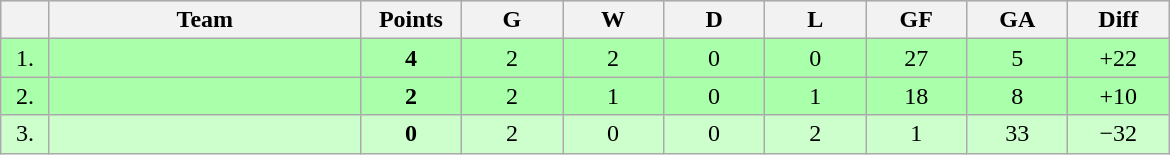<table class=wikitable style="text-align:center">
<tr bgcolor="#DCDCDC">
<th width="25"></th>
<th width="200">Team</th>
<th width="60">Points</th>
<th width="60">G</th>
<th width="60">W</th>
<th width="60">D</th>
<th width="60">L</th>
<th width="60">GF</th>
<th width="60">GA</th>
<th width="60">Diff</th>
</tr>
<tr bgcolor=#AAFFAA>
<td>1.</td>
<td align=left></td>
<td><strong>4</strong></td>
<td>2</td>
<td>2</td>
<td>0</td>
<td>0</td>
<td>27</td>
<td>5</td>
<td>+22</td>
</tr>
<tr bgcolor=#AAFFAA>
<td>2.</td>
<td align=left></td>
<td><strong>2</strong></td>
<td>2</td>
<td>1</td>
<td>0</td>
<td>1</td>
<td>18</td>
<td>8</td>
<td>+10</td>
</tr>
<tr bgcolor=#CCFFCC>
<td>3.</td>
<td align=left></td>
<td><strong>0</strong></td>
<td>2</td>
<td>0</td>
<td>0</td>
<td>2</td>
<td>1</td>
<td>33</td>
<td>−32</td>
</tr>
</table>
